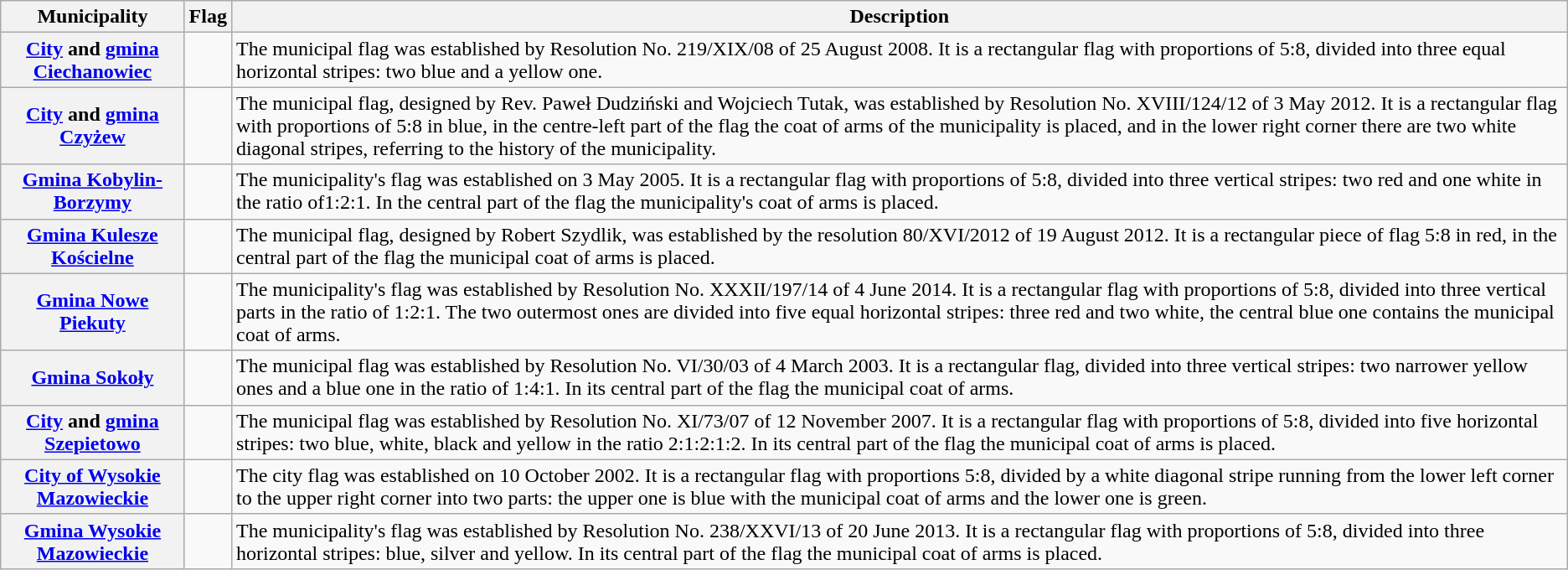<table class="wikitable sortable plainrowheaders">
<tr>
<th scope="col">Municipality</th>
<th scope="col" class="unsortable">Flag</th>
<th scope="col" class="unsortable">Description</th>
</tr>
<tr>
<th scope="row"><a href='#'>City</a> and <a href='#'>gmina Ciechanowiec</a></th>
<td></td>
<td>The municipal flag was established by Resolution No. 219/XIX/08 of 25 August 2008. It is a rectangular flag with proportions of 5:8, divided into three equal horizontal stripes: two blue and a yellow one.</td>
</tr>
<tr>
<th scope="row"><a href='#'>City</a> and <a href='#'>gmina Czyżew</a></th>
<td></td>
<td>The municipal flag, designed by Rev. Paweł Dudziński and Wojciech Tutak, was established by Resolution No. XVIII/124/12 of 3 May 2012. It is a rectangular flag with proportions of 5:8 in blue, in the centre-left part of the flag the coat of arms of the municipality is placed, and in the lower right corner there are two white diagonal stripes, referring to the history of the municipality.</td>
</tr>
<tr>
<th scope="row"><a href='#'>Gmina Kobylin-Borzymy</a></th>
<td></td>
<td>The municipality's flag was established on 3 May 2005. It is a rectangular flag with proportions of 5:8, divided into three vertical stripes: two red and one white in the ratio of1:2:1. In the central part of the flag the municipality's coat of arms is placed.</td>
</tr>
<tr>
<th scope="row"><a href='#'>Gmina Kulesze Kościelne</a></th>
<td></td>
<td>The municipal flag, designed by Robert Szydlik, was established by the resolution 80/XVI/2012 of 19 August 2012. It is a rectangular piece of flag 5:8 in red, in the central part of the flag the municipal coat of arms is placed.</td>
</tr>
<tr>
<th scope="row"><a href='#'>Gmina Nowe Piekuty</a></th>
<td></td>
<td>The municipality's flag was established by Resolution No. XXXII/197/14 of 4 June 2014. It is a rectangular flag with proportions of 5:8, divided into three vertical parts in the ratio of 1:2:1. The two outermost ones are divided into five equal horizontal stripes: three red and two white, the central blue one contains the municipal coat of arms.</td>
</tr>
<tr>
<th scope="row"><a href='#'>Gmina Sokoły</a></th>
<td></td>
<td>The municipal flag was established by Resolution No. VI/30/03 of 4 March 2003. It is a rectangular flag, divided into three vertical stripes: two narrower yellow ones and a blue one in the ratio of 1:4:1. In its central part of the flag the municipal coat of arms.</td>
</tr>
<tr>
<th scope="row"><a href='#'>City</a> and <a href='#'>gmina Szepietowo</a></th>
<td></td>
<td>The municipal flag was established by Resolution No. XI/73/07 of 12 November 2007. It is a rectangular flag with proportions of 5:8, divided into five horizontal stripes: two blue, white, black and yellow in the ratio 2:1:2:1:2. In its central part of the flag the municipal coat of arms is placed.</td>
</tr>
<tr>
<th scope="row"><a href='#'>City of Wysokie Mazowieckie</a></th>
<td></td>
<td>The city flag was established on 10 October 2002. It is a rectangular flag with proportions 5:8, divided by a white diagonal stripe running from the lower left corner to the upper right corner into two parts: the upper one is blue with the municipal coat of arms and the lower one is green.</td>
</tr>
<tr>
<th scope="row"><a href='#'>Gmina Wysokie Mazowieckie</a></th>
<td></td>
<td>The municipality's flag was established by Resolution No. 238/XXVI/13 of 20 June 2013. It is a rectangular flag with proportions of 5:8, divided into three horizontal stripes: blue, silver and yellow. In its central part of the flag the municipal coat of arms is placed.</td>
</tr>
</table>
